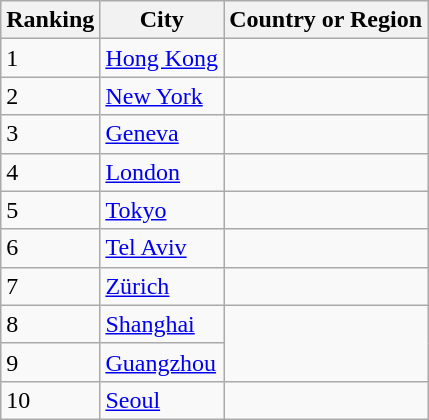<table class="wikitable sortable">
<tr>
<th scope="col">Ranking</th>
<th scope="col">City</th>
<th scope="col">Country or Region</th>
</tr>
<tr>
<td>1</td>
<td><a href='#'>Hong Kong</a></td>
<td></td>
</tr>
<tr>
<td>2</td>
<td><a href='#'>New York</a></td>
<td></td>
</tr>
<tr>
<td>3</td>
<td><a href='#'>Geneva</a></td>
<td></td>
</tr>
<tr>
<td>4</td>
<td><a href='#'>London</a></td>
<td></td>
</tr>
<tr>
<td>5</td>
<td><a href='#'>Tokyo</a></td>
<td></td>
</tr>
<tr>
<td>6</td>
<td><a href='#'>Tel Aviv</a></td>
<td></td>
</tr>
<tr>
<td>7</td>
<td><a href='#'>Zürich</a></td>
<td></td>
</tr>
<tr>
<td>8</td>
<td><a href='#'>Shanghai</a></td>
<td rowspan="2"></td>
</tr>
<tr>
<td>9</td>
<td><a href='#'>Guangzhou</a></td>
</tr>
<tr>
<td>10</td>
<td><a href='#'>Seoul</a></td>
<td></td>
</tr>
</table>
